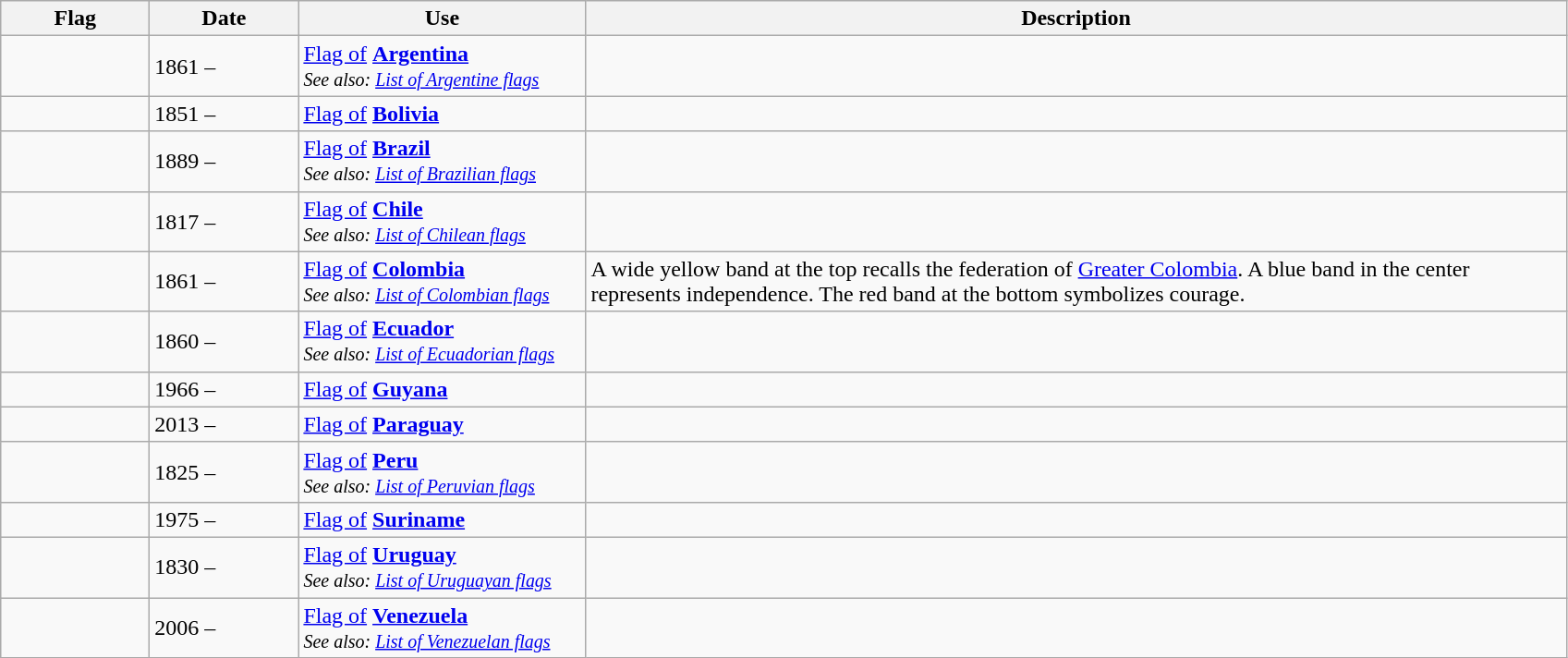<table class="wikitable">
<tr>
<th style="width:100px;">Flag</th>
<th style="width:100px;">Date</th>
<th style="width:200px;">Use</th>
<th style="width:700px;">Description</th>
</tr>
<tr>
<td></td>
<td>1861 –</td>
<td><a href='#'>Flag of</a> <strong><a href='#'>Argentina</a></strong><br><small><em>See also: <a href='#'>List of Argentine flags</a></em></small></td>
<td></td>
</tr>
<tr>
<td></td>
<td>1851 –</td>
<td><a href='#'>Flag of</a> <strong><a href='#'>Bolivia</a></strong></td>
<td></td>
</tr>
<tr>
<td></td>
<td>1889 –</td>
<td><a href='#'>Flag of</a> <strong><a href='#'>Brazil</a></strong><br><small><em>See also: <a href='#'>List of Brazilian flags</a></em></small></td>
<td></td>
</tr>
<tr>
<td></td>
<td>1817 –</td>
<td><a href='#'>Flag of</a> <strong><a href='#'>Chile</a></strong><br><small><em>See also: <a href='#'>List of Chilean flags</a></em></small></td>
<td></td>
</tr>
<tr>
<td></td>
<td>1861 –</td>
<td><a href='#'>Flag of</a> <strong><a href='#'>Colombia</a></strong><br><small><em>See also: <a href='#'>List of Colombian flags</a></em></small></td>
<td>A wide yellow band at the top recalls the federation of <a href='#'>Greater Colombia</a>. A blue band in the center represents independence. The red band at the bottom symbolizes courage.</td>
</tr>
<tr>
<td></td>
<td>1860 –</td>
<td><a href='#'>Flag of</a> <strong><a href='#'>Ecuador</a></strong><br><small><em>See also: <a href='#'>List of Ecuadorian flags</a></em></small></td>
<td></td>
</tr>
<tr>
<td></td>
<td>1966 –</td>
<td><a href='#'>Flag of</a> <strong><a href='#'>Guyana</a></strong></td>
<td></td>
</tr>
<tr>
<td></td>
<td>2013 –</td>
<td><a href='#'>Flag of</a> <strong><a href='#'>Paraguay</a></strong></td>
<td></td>
</tr>
<tr>
<td></td>
<td>1825 –</td>
<td><a href='#'>Flag of</a> <strong><a href='#'>Peru</a></strong><br><small><em>See also: <a href='#'>List of Peruvian flags</a></em></small></td>
<td></td>
</tr>
<tr>
<td></td>
<td>1975 –</td>
<td><a href='#'>Flag of</a> <strong><a href='#'>Suriname</a></strong></td>
<td></td>
</tr>
<tr>
<td></td>
<td>1830 –</td>
<td><a href='#'>Flag of</a> <strong><a href='#'>Uruguay</a></strong><br><small><em>See also: <a href='#'>List of Uruguayan flags</a></em></small></td>
<td></td>
</tr>
<tr>
<td></td>
<td>2006 –</td>
<td><a href='#'>Flag of</a> <strong><a href='#'>Venezuela</a></strong><br><small><em>See also: <a href='#'>List of Venezuelan flags</a></em></small></td>
<td></td>
</tr>
</table>
